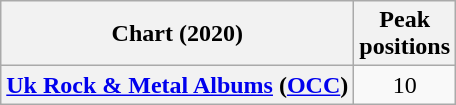<table class="wikitable sortable plainrowheaders" style="text-align:center">
<tr>
<th scope="col">Chart (2020)</th>
<th scope="col">Peak<br>positions</th>
</tr>
<tr>
<th scope="row"><a href='#'>Uk Rock & Metal Albums</a> (<a href='#'>OCC</a>)</th>
<td>10</td>
</tr>
</table>
